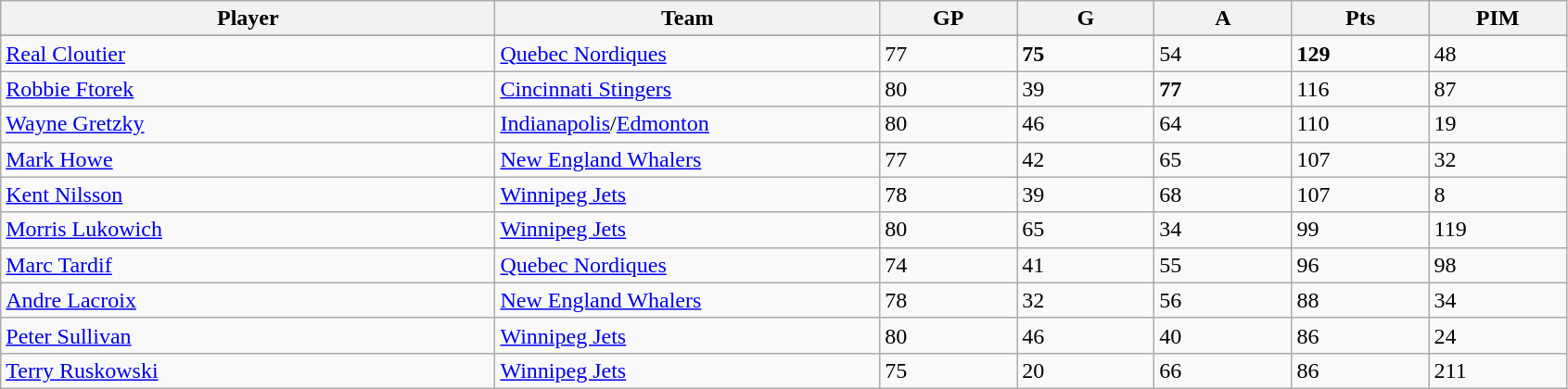<table class="wikitable sortable">
<tr>
<th bgcolor="#DDDDFF" width="18%">Player</th>
<th bgcolor="#DDDDFF" width="14%">Team</th>
<th bgcolor="#DDDDFF" width="5%">GP</th>
<th bgcolor="#DDDDFF" width="5%">G</th>
<th bgcolor="#DDDDFF" width="5%">A</th>
<th bgcolor="#DDDDFF" width="5%">Pts</th>
<th bgcolor="#DDDDFF" width="5%">PIM</th>
</tr>
<tr>
</tr>
<tr>
<td align="left"><a href='#'>Real Cloutier</a></td>
<td><a href='#'>Quebec Nordiques</a></td>
<td>77</td>
<td><strong>75</strong></td>
<td>54</td>
<td><strong>129</strong></td>
<td>48</td>
</tr>
<tr>
<td align="left"><a href='#'>Robbie Ftorek</a></td>
<td><a href='#'>Cincinnati Stingers</a></td>
<td>80</td>
<td>39</td>
<td><strong>77</strong></td>
<td>116</td>
<td>87</td>
</tr>
<tr>
<td align="left"><a href='#'>Wayne Gretzky</a></td>
<td><a href='#'>Indianapolis</a>/<a href='#'>Edmonton</a></td>
<td>80</td>
<td>46</td>
<td>64</td>
<td>110</td>
<td>19</td>
</tr>
<tr>
<td align="left"><a href='#'>Mark Howe</a></td>
<td><a href='#'>New England Whalers</a></td>
<td>77</td>
<td>42</td>
<td>65</td>
<td>107</td>
<td>32</td>
</tr>
<tr>
<td align="left"><a href='#'>Kent Nilsson</a></td>
<td><a href='#'>Winnipeg Jets</a></td>
<td>78</td>
<td>39</td>
<td>68</td>
<td>107</td>
<td>8</td>
</tr>
<tr>
<td align="left"><a href='#'>Morris Lukowich</a></td>
<td><a href='#'>Winnipeg Jets</a></td>
<td>80</td>
<td>65</td>
<td>34</td>
<td>99</td>
<td>119</td>
</tr>
<tr>
<td align="left"><a href='#'>Marc Tardif</a></td>
<td><a href='#'>Quebec Nordiques</a></td>
<td>74</td>
<td>41</td>
<td>55</td>
<td>96</td>
<td>98</td>
</tr>
<tr>
<td align="left"><a href='#'>Andre Lacroix</a></td>
<td><a href='#'>New England Whalers</a></td>
<td>78</td>
<td>32</td>
<td>56</td>
<td>88</td>
<td>34</td>
</tr>
<tr>
<td align="left"><a href='#'>Peter Sullivan</a></td>
<td><a href='#'>Winnipeg Jets</a></td>
<td>80</td>
<td>46</td>
<td>40</td>
<td>86</td>
<td>24</td>
</tr>
<tr>
<td align="left"><a href='#'>Terry Ruskowski</a></td>
<td><a href='#'>Winnipeg Jets</a></td>
<td>75</td>
<td>20</td>
<td>66</td>
<td>86</td>
<td>211</td>
</tr>
</table>
